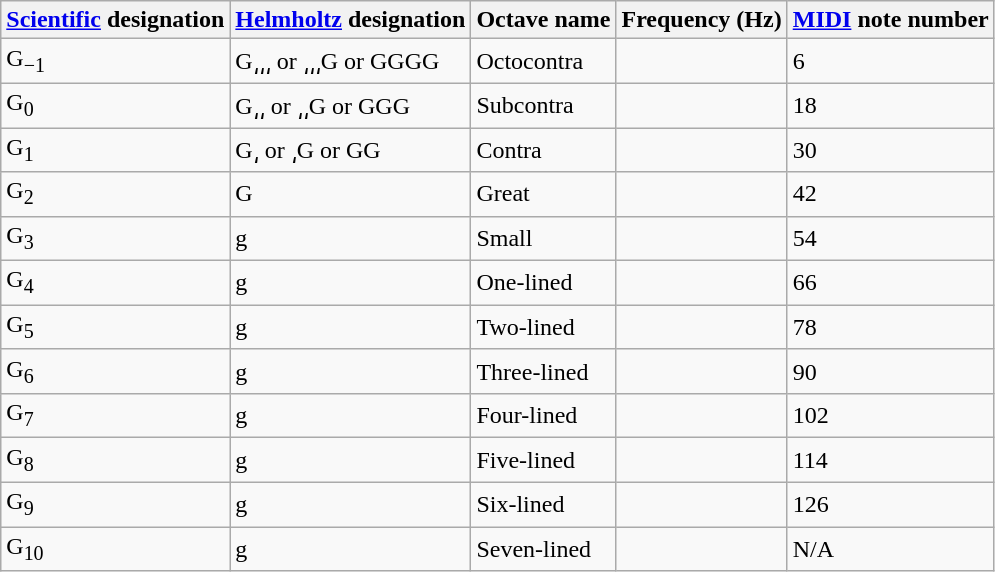<table class="wikitable">
<tr>
<th><a href='#'>Scientific</a> designation</th>
<th><a href='#'>Helmholtz</a> designation</th>
<th>Octave name</th>
<th>Frequency (Hz)</th>
<th><a href='#'>MIDI</a> note  number</th>
</tr>
<tr>
<td>G<sub>−1</sub></td>
<td>G͵͵͵ or ͵͵͵G or GGGG</td>
<td>Octocontra</td>
<td align="right"></td>
<td>6</td>
</tr>
<tr>
<td>G<sub>0</sub></td>
<td>G͵͵ or ͵͵G or GGG</td>
<td>Subcontra</td>
<td align="right"></td>
<td>18</td>
</tr>
<tr>
<td>G<sub>1</sub></td>
<td>G͵ or ͵G or GG</td>
<td>Contra</td>
<td align="right"></td>
<td>30</td>
</tr>
<tr>
<td>G<sub>2</sub></td>
<td>G</td>
<td>Great</td>
<td align="right"></td>
<td>42</td>
</tr>
<tr>
<td>G<sub>3</sub></td>
<td>g</td>
<td>Small</td>
<td align="right"></td>
<td>54</td>
</tr>
<tr>
<td>G<sub>4</sub></td>
<td>g</td>
<td>One-lined</td>
<td align="right"></td>
<td>66</td>
</tr>
<tr>
<td>G<sub>5</sub></td>
<td>g</td>
<td>Two-lined</td>
<td align="right"></td>
<td>78</td>
</tr>
<tr>
<td>G<sub>6</sub></td>
<td>g</td>
<td>Three-lined</td>
<td align="right"></td>
<td>90</td>
</tr>
<tr>
<td>G<sub>7</sub></td>
<td>g</td>
<td>Four-lined</td>
<td align="right"></td>
<td>102</td>
</tr>
<tr>
<td>G<sub>8</sub></td>
<td>g</td>
<td>Five-lined</td>
<td align="right"></td>
<td>114</td>
</tr>
<tr>
<td>G<sub>9</sub></td>
<td>g</td>
<td>Six-lined</td>
<td align="right"></td>
<td>126</td>
</tr>
<tr>
<td>G<sub>10</sub></td>
<td>g</td>
<td>Seven-lined</td>
<td align="right"></td>
<td>N/A</td>
</tr>
</table>
